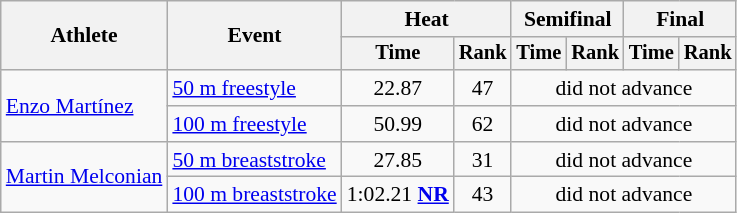<table class="wikitable" style="text-align:center; font-size:90%">
<tr>
<th rowspan="2">Athlete</th>
<th rowspan="2">Event</th>
<th colspan="2">Heat</th>
<th colspan="2">Semifinal</th>
<th colspan="2">Final</th>
</tr>
<tr style="font-size:95%">
<th>Time</th>
<th>Rank</th>
<th>Time</th>
<th>Rank</th>
<th>Time</th>
<th>Rank</th>
</tr>
<tr>
<td align=left rowspan=2><a href='#'>Enzo Martínez</a></td>
<td align=left><a href='#'>50 m freestyle</a></td>
<td>22.87</td>
<td>47</td>
<td colspan=4>did not advance</td>
</tr>
<tr>
<td align=left><a href='#'>100 m freestyle</a></td>
<td>50.99</td>
<td>62</td>
<td colspan=4>did not advance</td>
</tr>
<tr>
<td align=left rowspan=2><a href='#'>Martin Melconian</a></td>
<td align=left><a href='#'>50 m breaststroke</a></td>
<td>27.85</td>
<td>31</td>
<td colspan=4>did not advance</td>
</tr>
<tr>
<td align=left><a href='#'>100 m breaststroke</a></td>
<td>1:02.21 <strong><a href='#'>NR</a></strong></td>
<td>43</td>
<td colspan=4>did not advance</td>
</tr>
</table>
